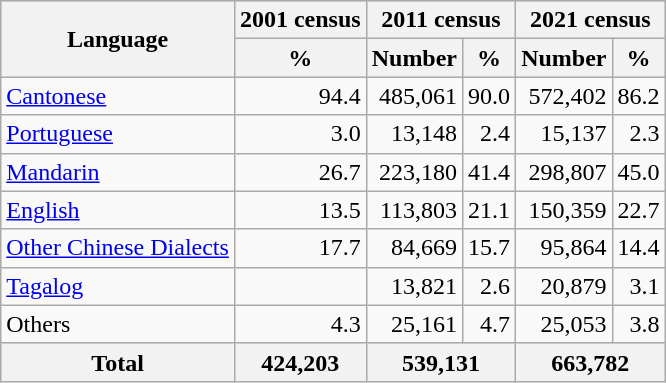<table class="wikitable sortable" style="text-align: right;">
<tr bgcolor="#e0e0e0">
<th rowspan="2">Language</th>
<th>2001 census</th>
<th colspan="2">2011 census</th>
<th colspan="2">2021 census</th>
</tr>
<tr bgcolor="#e0e0e0">
<th>%</th>
<th>Number</th>
<th>%</th>
<th>Number</th>
<th>%</th>
</tr>
<tr>
<td align="left"><a href='#'>Cantonese</a></td>
<td>94.4</td>
<td>485,061</td>
<td>90.0</td>
<td>572,402</td>
<td>86.2</td>
</tr>
<tr>
<td align="left"><a href='#'>Portuguese</a></td>
<td>3.0</td>
<td>13,148</td>
<td>2.4</td>
<td>15,137</td>
<td>2.3</td>
</tr>
<tr>
<td align="left"><a href='#'>Mandarin</a></td>
<td>26.7</td>
<td>223,180</td>
<td>41.4</td>
<td>298,807</td>
<td>45.0</td>
</tr>
<tr>
<td align="left"><a href='#'>English</a></td>
<td>13.5</td>
<td>113,803</td>
<td>21.1</td>
<td>150,359</td>
<td>22.7</td>
</tr>
<tr>
<td align="left"><a href='#'>Other Chinese Dialects</a></td>
<td>17.7</td>
<td>84,669</td>
<td>15.7</td>
<td>95,864</td>
<td>14.4</td>
</tr>
<tr>
<td align="left"><a href='#'>Tagalog</a></td>
<td></td>
<td>13,821</td>
<td>2.6</td>
<td>20,879</td>
<td>3.1</td>
</tr>
<tr>
<td align="left">Others</td>
<td>4.3</td>
<td>25,161</td>
<td>4.7</td>
<td>25,053</td>
<td>3.8</td>
</tr>
<tr bgcolor="#e0e0e0">
<th align="left">Total</th>
<th>424,203</th>
<th colspan="2">539,131</th>
<th colspan="2">663,782</th>
</tr>
</table>
